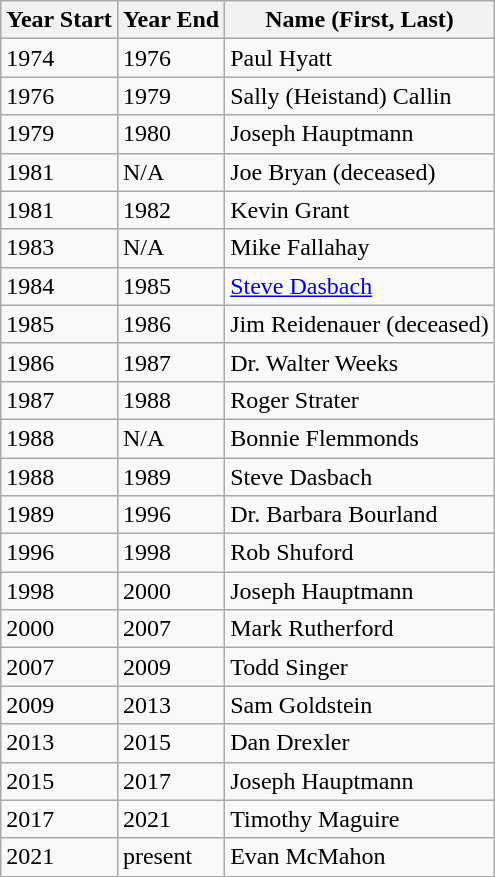<table class="wikitable">
<tr>
<th>Year Start</th>
<th>Year End</th>
<th>Name (First, Last)</th>
</tr>
<tr>
<td>1974</td>
<td>1976</td>
<td>Paul Hyatt</td>
</tr>
<tr>
<td>1976</td>
<td>1979</td>
<td>Sally (Heistand) Callin</td>
</tr>
<tr>
<td>1979</td>
<td>1980</td>
<td>Joseph Hauptmann</td>
</tr>
<tr>
<td>1981</td>
<td>N/A</td>
<td>Joe Bryan (deceased)</td>
</tr>
<tr>
<td>1981</td>
<td>1982</td>
<td>Kevin Grant</td>
</tr>
<tr>
<td>1983</td>
<td>N/A</td>
<td>Mike Fallahay</td>
</tr>
<tr>
<td>1984</td>
<td>1985</td>
<td><a href='#'>Steve Dasbach</a></td>
</tr>
<tr>
<td>1985</td>
<td>1986</td>
<td>Jim Reidenauer (deceased)</td>
</tr>
<tr>
<td>1986</td>
<td>1987</td>
<td>Dr. Walter Weeks</td>
</tr>
<tr>
<td>1987</td>
<td>1988</td>
<td>Roger Strater</td>
</tr>
<tr>
<td>1988</td>
<td>N/A</td>
<td>Bonnie Flemmonds</td>
</tr>
<tr>
<td>1988</td>
<td>1989</td>
<td>Steve Dasbach</td>
</tr>
<tr>
<td>1989</td>
<td>1996</td>
<td>Dr. Barbara Bourland</td>
</tr>
<tr>
<td>1996</td>
<td>1998</td>
<td>Rob Shuford</td>
</tr>
<tr>
<td>1998</td>
<td>2000</td>
<td>Joseph Hauptmann</td>
</tr>
<tr>
<td>2000</td>
<td>2007</td>
<td>Mark Rutherford</td>
</tr>
<tr>
<td>2007</td>
<td>2009</td>
<td>Todd Singer</td>
</tr>
<tr>
<td>2009</td>
<td>2013</td>
<td>Sam Goldstein</td>
</tr>
<tr>
<td>2013</td>
<td>2015</td>
<td>Dan Drexler</td>
</tr>
<tr>
<td>2015</td>
<td>2017</td>
<td>Joseph Hauptmann</td>
</tr>
<tr>
<td>2017</td>
<td>2021</td>
<td>Timothy Maguire</td>
</tr>
<tr>
<td>2021</td>
<td>present</td>
<td>Evan McMahon</td>
</tr>
</table>
